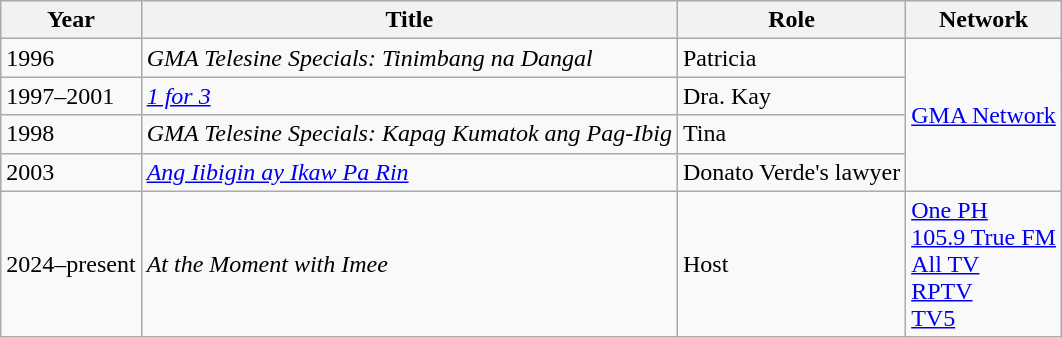<table class="wikitable">
<tr>
<th>Year</th>
<th>Title</th>
<th>Role</th>
<th>Network</th>
</tr>
<tr>
<td>1996</td>
<td><em>GMA Telesine Specials: Tinimbang na Dangal</em></td>
<td>Patricia</td>
<td rowspan="4"><a href='#'>GMA Network</a></td>
</tr>
<tr>
<td>1997–2001</td>
<td><em><a href='#'>1 for 3</a></em></td>
<td>Dra. Kay</td>
</tr>
<tr>
<td>1998</td>
<td><em>GMA Telesine Specials: Kapag Kumatok ang Pag-Ibig</em></td>
<td>Tina</td>
</tr>
<tr>
<td>2003</td>
<td><em><a href='#'>Ang Iibigin ay Ikaw Pa Rin</a></em></td>
<td>Donato Verde's lawyer</td>
</tr>
<tr>
<td>2024–present</td>
<td><em>At the Moment with Imee</em></td>
<td>Host</td>
<td><a href='#'>One PH</a><br><a href='#'>105.9 True FM</a><br><a href='#'>All TV</a><br><a href='#'>RPTV</a><br><a href='#'>TV5</a></td>
</tr>
</table>
